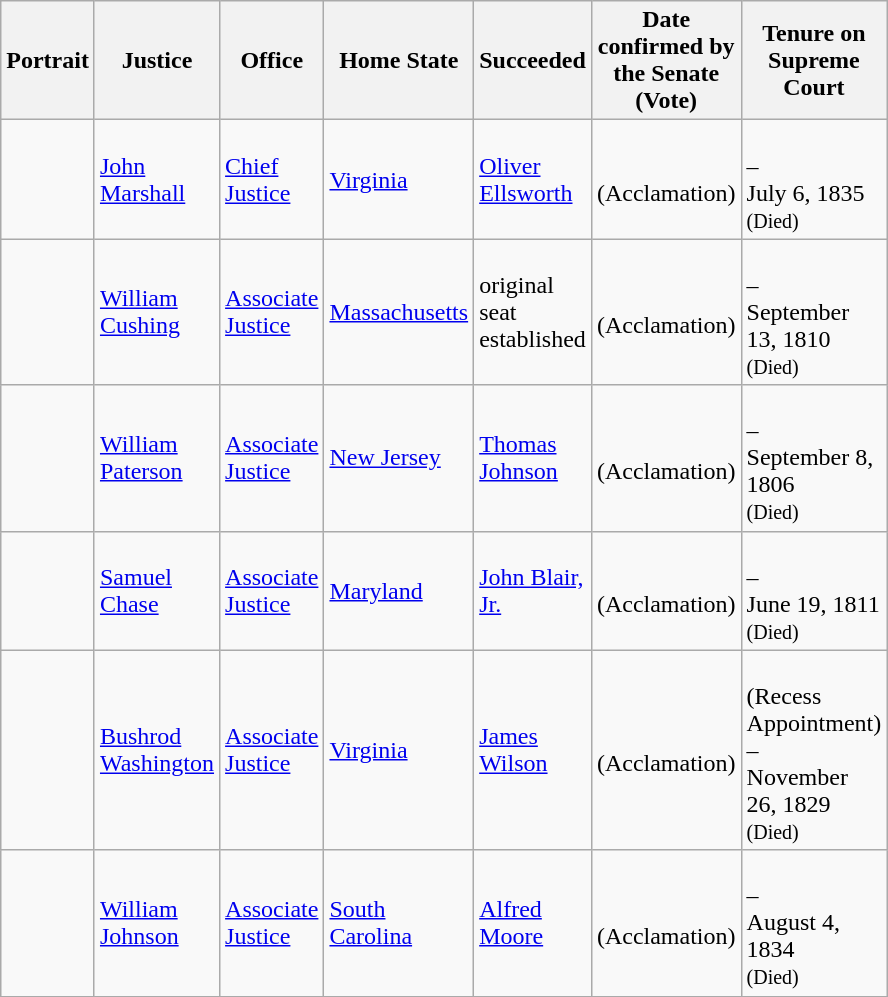<table class="wikitable sortable">
<tr>
<th scope="col" style="width: 10px;">Portrait</th>
<th scope="col" style="width: 10px;">Justice</th>
<th scope="col" style="width: 10px;">Office</th>
<th scope="col" style="width: 10px;">Home State</th>
<th scope="col" style="width: 10px;">Succeeded</th>
<th scope="col" style="width: 10px;">Date confirmed by the Senate<br>(Vote)</th>
<th scope="col" style="width: 10px;">Tenure on Supreme Court</th>
</tr>
<tr>
<td></td>
<td><a href='#'>John Marshall</a></td>
<td><a href='#'>Chief Justice</a></td>
<td><a href='#'>Virginia</a></td>
<td><a href='#'>Oliver Ellsworth</a></td>
<td><br>(Acclamation)</td>
<td><br>–<br>July 6, 1835<br><small>(Died)</small></td>
</tr>
<tr>
<td></td>
<td><a href='#'>William Cushing</a><br></td>
<td><a href='#'>Associate Justice</a></td>
<td><a href='#'>Massachusetts</a></td>
<td>original seat established</td>
<td><br>(Acclamation)</td>
<td><br>–<br>September 13, 1810<br><small>(Died)</small></td>
</tr>
<tr>
<td></td>
<td><a href='#'>William Paterson</a><br></td>
<td><a href='#'>Associate Justice</a></td>
<td><a href='#'>New Jersey</a></td>
<td><a href='#'>Thomas Johnson</a></td>
<td><br>(Acclamation)</td>
<td><br>–<br>September 8, 1806<br><small>(Died)</small></td>
</tr>
<tr>
<td></td>
<td><a href='#'>Samuel Chase</a><br></td>
<td><a href='#'>Associate Justice</a></td>
<td><a href='#'>Maryland</a></td>
<td><a href='#'>John Blair, Jr.</a></td>
<td><br>(Acclamation)</td>
<td><br>–<br>June 19, 1811<br><small>(Died)</small></td>
</tr>
<tr>
<td></td>
<td><a href='#'>Bushrod Washington</a><br></td>
<td><a href='#'>Associate Justice</a></td>
<td><a href='#'>Virginia</a></td>
<td><a href='#'>James Wilson</a></td>
<td><br>(Acclamation)</td>
<td><br>(Recess Appointment)<br>–<br>November 26, 1829<br><small>(Died)</small></td>
</tr>
<tr>
<td></td>
<td><a href='#'>William Johnson</a><br></td>
<td><a href='#'>Associate Justice</a></td>
<td><a href='#'>South Carolina</a></td>
<td><a href='#'>Alfred Moore</a></td>
<td><br>(Acclamation)</td>
<td><br>–<br>August 4, 1834<br><small>(Died)</small></td>
</tr>
<tr>
</tr>
</table>
